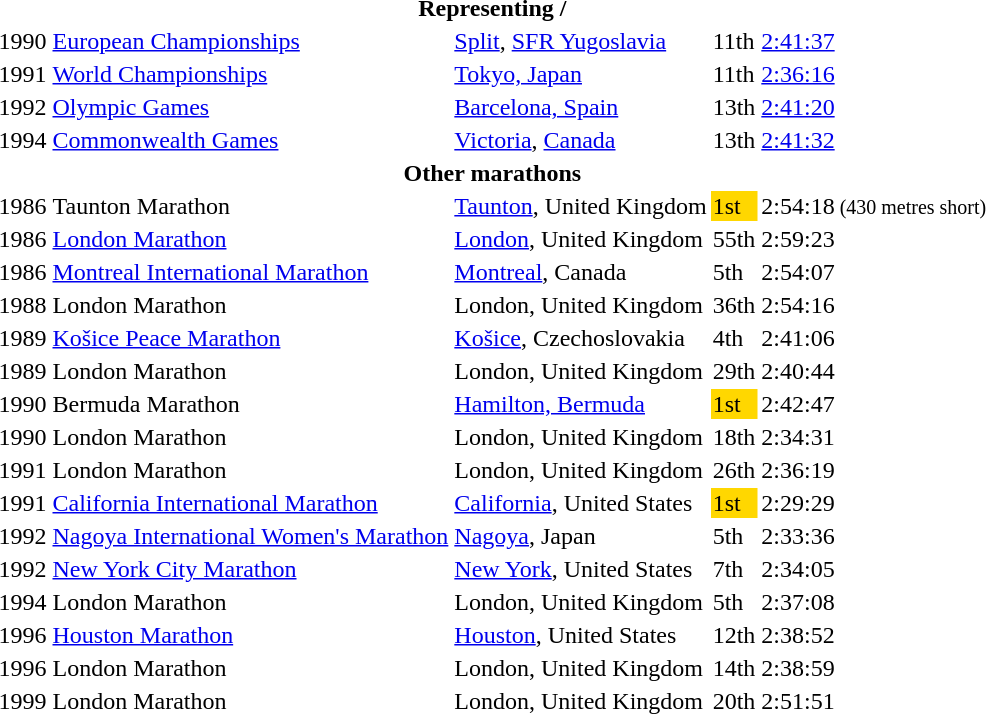<table>
<tr>
<th colspan="5">Representing  / </th>
</tr>
<tr>
<td>1990</td>
<td><a href='#'>European Championships</a></td>
<td><a href='#'>Split</a>, <a href='#'>SFR Yugoslavia</a></td>
<td>11th</td>
<td><a href='#'>2:41:37</a></td>
</tr>
<tr>
<td>1991</td>
<td><a href='#'>World Championships</a></td>
<td><a href='#'>Tokyo, Japan</a></td>
<td>11th</td>
<td><a href='#'>2:36:16</a></td>
</tr>
<tr>
<td>1992</td>
<td><a href='#'>Olympic Games</a></td>
<td><a href='#'>Barcelona, Spain</a></td>
<td>13th</td>
<td><a href='#'>2:41:20</a></td>
</tr>
<tr>
<td>1994</td>
<td><a href='#'>Commonwealth Games</a></td>
<td><a href='#'>Victoria</a>, <a href='#'>Canada</a></td>
<td>13th</td>
<td><a href='#'>2:41:32</a></td>
</tr>
<tr>
<th colspan=6><strong>Other marathons</strong></th>
</tr>
<tr>
<td>1986</td>
<td>Taunton Marathon</td>
<td><a href='#'>Taunton</a>, United Kingdom</td>
<td bgcolor=gold>1st</td>
<td>2:54:18<small> (430 metres short)</small></td>
</tr>
<tr>
<td>1986</td>
<td><a href='#'>London Marathon</a></td>
<td><a href='#'>London</a>, United Kingdom</td>
<td>55th</td>
<td>2:59:23</td>
</tr>
<tr>
<td>1986</td>
<td><a href='#'>Montreal International Marathon</a></td>
<td><a href='#'>Montreal</a>, Canada</td>
<td>5th</td>
<td>2:54:07</td>
</tr>
<tr>
<td>1988</td>
<td>London Marathon</td>
<td>London, United Kingdom</td>
<td>36th</td>
<td>2:54:16</td>
</tr>
<tr>
<td>1989</td>
<td><a href='#'>Košice Peace Marathon</a></td>
<td><a href='#'>Košice</a>, Czechoslovakia</td>
<td>4th</td>
<td>2:41:06</td>
</tr>
<tr>
<td>1989</td>
<td>London Marathon</td>
<td>London, United Kingdom</td>
<td>29th</td>
<td>2:40:44</td>
</tr>
<tr>
<td>1990</td>
<td>Bermuda Marathon</td>
<td><a href='#'>Hamilton, Bermuda</a></td>
<td bgcolor=gold>1st</td>
<td>2:42:47</td>
</tr>
<tr>
<td>1990</td>
<td>London Marathon</td>
<td>London, United Kingdom</td>
<td>18th</td>
<td>2:34:31</td>
</tr>
<tr>
<td>1991</td>
<td>London Marathon</td>
<td>London, United Kingdom</td>
<td>26th</td>
<td>2:36:19</td>
</tr>
<tr>
<td>1991</td>
<td><a href='#'>California International Marathon</a></td>
<td><a href='#'>California</a>, United States</td>
<td bgcolor=gold>1st</td>
<td>2:29:29</td>
</tr>
<tr>
<td>1992</td>
<td><a href='#'>Nagoya International Women's Marathon</a></td>
<td><a href='#'>Nagoya</a>, Japan</td>
<td>5th</td>
<td>2:33:36</td>
</tr>
<tr>
<td>1992</td>
<td><a href='#'>New York City Marathon</a></td>
<td><a href='#'>New York</a>, United States</td>
<td>7th</td>
<td>2:34:05</td>
</tr>
<tr>
<td>1994</td>
<td>London Marathon</td>
<td>London, United Kingdom</td>
<td>5th</td>
<td>2:37:08</td>
</tr>
<tr>
<td>1996</td>
<td><a href='#'>Houston Marathon</a></td>
<td><a href='#'>Houston</a>, United States</td>
<td>12th</td>
<td>2:38:52</td>
</tr>
<tr>
<td>1996</td>
<td>London Marathon</td>
<td>London, United Kingdom</td>
<td>14th</td>
<td>2:38:59</td>
</tr>
<tr>
<td>1999</td>
<td>London Marathon</td>
<td>London, United Kingdom</td>
<td>20th</td>
<td>2:51:51</td>
</tr>
</table>
